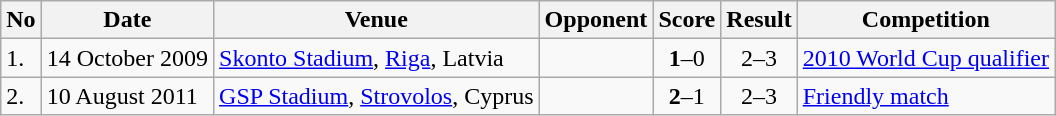<table class="wikitable" style="font-size:100%;">
<tr>
<th>No</th>
<th>Date</th>
<th>Venue</th>
<th>Opponent</th>
<th>Score</th>
<th>Result</th>
<th>Competition</th>
</tr>
<tr>
<td>1.</td>
<td>14 October 2009</td>
<td><a href='#'>Skonto Stadium</a>, <a href='#'>Riga</a>, Latvia</td>
<td></td>
<td align=center><strong>1</strong>–0</td>
<td align=center>2–3</td>
<td><a href='#'>2010 World Cup qualifier</a></td>
</tr>
<tr>
<td>2.</td>
<td>10 August 2011</td>
<td><a href='#'>GSP Stadium</a>, <a href='#'>Strovolos</a>, Cyprus</td>
<td></td>
<td align=center><strong>2</strong>–1</td>
<td align=center>2–3</td>
<td><a href='#'>Friendly match</a></td>
</tr>
</table>
